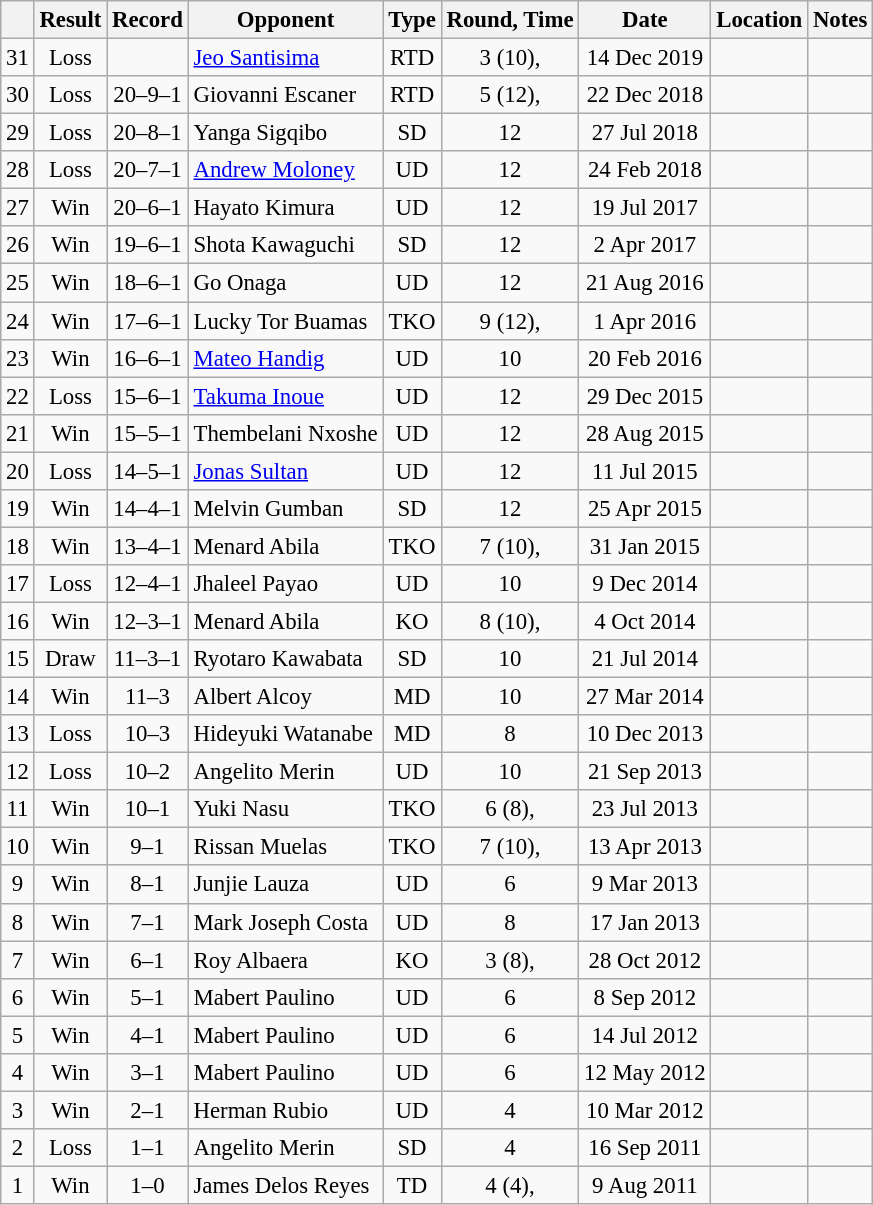<table class="wikitable" style="text-align:center; font-size:95%">
<tr>
<th></th>
<th>Result</th>
<th>Record</th>
<th>Opponent</th>
<th>Type</th>
<th>Round, Time</th>
<th>Date</th>
<th>Location</th>
<th>Notes</th>
</tr>
<tr>
<td>31</td>
<td>Loss</td>
<td></td>
<td align=left><a href='#'>Jeo Santisima</a></td>
<td>RTD</td>
<td>3 (10), </td>
<td>14 Dec 2019</td>
<td align=left></td>
<td align=left></td>
</tr>
<tr>
<td>30</td>
<td>Loss</td>
<td>20–9–1</td>
<td align=left>Giovanni Escaner</td>
<td>RTD</td>
<td>5 (12), </td>
<td>22 Dec 2018</td>
<td align=left></td>
<td align=left></td>
</tr>
<tr>
<td>29</td>
<td>Loss</td>
<td>20–8–1</td>
<td align=left>Yanga Sigqibo</td>
<td>SD</td>
<td>12</td>
<td>27 Jul 2018</td>
<td align=left></td>
<td align=left></td>
</tr>
<tr>
<td>28</td>
<td>Loss</td>
<td>20–7–1</td>
<td align=left><a href='#'>Andrew Moloney</a></td>
<td>UD</td>
<td>12</td>
<td>24 Feb 2018</td>
<td align=left></td>
<td align=left></td>
</tr>
<tr>
<td>27</td>
<td>Win</td>
<td>20–6–1</td>
<td align=left>Hayato Kimura</td>
<td>UD</td>
<td>12</td>
<td>19 Jul 2017</td>
<td align=left></td>
<td align=left></td>
</tr>
<tr>
<td>26</td>
<td>Win</td>
<td>19–6–1</td>
<td align=left>Shota Kawaguchi</td>
<td>SD</td>
<td>12</td>
<td>2 Apr 2017</td>
<td align=left></td>
<td align=left></td>
</tr>
<tr>
<td>25</td>
<td>Win</td>
<td>18–6–1</td>
<td align=left>Go Onaga</td>
<td>UD</td>
<td>12</td>
<td>21 Aug 2016</td>
<td align=left></td>
<td align=left></td>
</tr>
<tr>
<td>24</td>
<td>Win</td>
<td>17–6–1</td>
<td align=left>Lucky Tor Buamas</td>
<td>TKO</td>
<td>9 (12), </td>
<td>1 Apr 2016</td>
<td align=left></td>
<td align=left></td>
</tr>
<tr>
<td>23</td>
<td>Win</td>
<td>16–6–1</td>
<td align=left><a href='#'>Mateo Handig</a></td>
<td>UD</td>
<td>10</td>
<td>20 Feb 2016</td>
<td align=left></td>
<td></td>
</tr>
<tr>
<td>22</td>
<td>Loss</td>
<td>15–6–1</td>
<td align=left><a href='#'>Takuma Inoue</a></td>
<td>UD</td>
<td>12</td>
<td>29 Dec 2015</td>
<td align=left></td>
<td align=left></td>
</tr>
<tr>
<td>21</td>
<td>Win</td>
<td>15–5–1</td>
<td align=left>Thembelani Nxoshe</td>
<td>UD</td>
<td>12</td>
<td>28 Aug 2015</td>
<td align=left></td>
<td align=left></td>
</tr>
<tr>
<td>20</td>
<td>Loss</td>
<td>14–5–1</td>
<td align=left><a href='#'>Jonas Sultan</a></td>
<td>UD</td>
<td>12</td>
<td>11 Jul 2015</td>
<td align=left></td>
<td align=left></td>
</tr>
<tr>
<td>19</td>
<td>Win</td>
<td>14–4–1</td>
<td align=left>Melvin Gumban</td>
<td>SD</td>
<td>12</td>
<td>25 Apr 2015</td>
<td align=left></td>
<td align=left></td>
</tr>
<tr>
<td>18</td>
<td>Win</td>
<td>13–4–1</td>
<td align=left>Menard Abila</td>
<td>TKO</td>
<td>7 (10), </td>
<td>31 Jan 2015</td>
<td align=left></td>
<td></td>
</tr>
<tr>
<td>17</td>
<td>Loss</td>
<td>12–4–1</td>
<td align=left>Jhaleel Payao</td>
<td>UD</td>
<td>10</td>
<td>9 Dec 2014</td>
<td align=left></td>
<td align=left></td>
</tr>
<tr>
<td>16</td>
<td>Win</td>
<td>12–3–1</td>
<td align=left>Menard Abila</td>
<td>KO</td>
<td>8 (10), </td>
<td>4 Oct 2014</td>
<td align=left></td>
<td align=left></td>
</tr>
<tr>
<td>15</td>
<td>Draw</td>
<td>11–3–1</td>
<td align=left>Ryotaro Kawabata</td>
<td>SD</td>
<td>10</td>
<td>21 Jul 2014</td>
<td align=left></td>
<td align=left></td>
</tr>
<tr>
<td>14</td>
<td>Win</td>
<td>11–3</td>
<td align=left>Albert Alcoy</td>
<td>MD</td>
<td>10</td>
<td>27 Mar 2014</td>
<td align=left></td>
<td align=left></td>
</tr>
<tr>
<td>13</td>
<td>Loss</td>
<td>10–3</td>
<td align=left>Hideyuki Watanabe</td>
<td>MD</td>
<td>8</td>
<td>10 Dec 2013</td>
<td align=left></td>
<td></td>
</tr>
<tr>
<td>12</td>
<td>Loss</td>
<td>10–2</td>
<td align=left>Angelito Merin</td>
<td>UD</td>
<td>10</td>
<td>21 Sep 2013</td>
<td align=left></td>
<td align=left></td>
</tr>
<tr>
<td>11</td>
<td>Win</td>
<td>10–1</td>
<td align=left>Yuki Nasu</td>
<td>TKO</td>
<td>6 (8), </td>
<td>23 Jul 2013</td>
<td align=left></td>
<td></td>
</tr>
<tr>
<td>10</td>
<td>Win</td>
<td>9–1</td>
<td align=left>Rissan Muelas</td>
<td>TKO</td>
<td>7 (10), </td>
<td>13 Apr 2013</td>
<td align=left></td>
<td></td>
</tr>
<tr>
<td>9</td>
<td>Win</td>
<td>8–1</td>
<td align=left>Junjie Lauza</td>
<td>UD</td>
<td>6</td>
<td>9 Mar 2013</td>
<td align=left></td>
<td></td>
</tr>
<tr>
<td>8</td>
<td>Win</td>
<td>7–1</td>
<td align=left>Mark Joseph Costa</td>
<td>UD</td>
<td>8</td>
<td>17 Jan 2013</td>
<td align=left></td>
<td></td>
</tr>
<tr>
<td>7</td>
<td>Win</td>
<td>6–1</td>
<td align=left>Roy Albaera</td>
<td>KO</td>
<td>3 (8), </td>
<td>28 Oct 2012</td>
<td align=left></td>
<td></td>
</tr>
<tr>
<td>6</td>
<td>Win</td>
<td>5–1</td>
<td align=left>Mabert Paulino</td>
<td>UD</td>
<td>6</td>
<td>8 Sep 2012</td>
<td align=left></td>
<td></td>
</tr>
<tr>
<td>5</td>
<td>Win</td>
<td>4–1</td>
<td align=left>Mabert Paulino</td>
<td>UD</td>
<td>6</td>
<td>14 Jul 2012</td>
<td align=left></td>
<td></td>
</tr>
<tr>
<td>4</td>
<td>Win</td>
<td>3–1</td>
<td align=left>Mabert Paulino</td>
<td>UD</td>
<td>6</td>
<td>12 May 2012</td>
<td align=left></td>
<td></td>
</tr>
<tr>
<td>3</td>
<td>Win</td>
<td>2–1</td>
<td align=left>Herman Rubio</td>
<td>UD</td>
<td>4</td>
<td>10 Mar 2012</td>
<td align=left></td>
<td></td>
</tr>
<tr>
<td>2</td>
<td>Loss</td>
<td>1–1</td>
<td align=left>Angelito Merin</td>
<td>SD</td>
<td>4</td>
<td>16 Sep 2011</td>
<td align=left></td>
<td></td>
</tr>
<tr>
<td>1</td>
<td>Win</td>
<td>1–0</td>
<td align=left>James Delos Reyes</td>
<td>TD</td>
<td>4 (4), </td>
<td>9 Aug 2011</td>
<td align=left></td>
<td align=left></td>
</tr>
</table>
